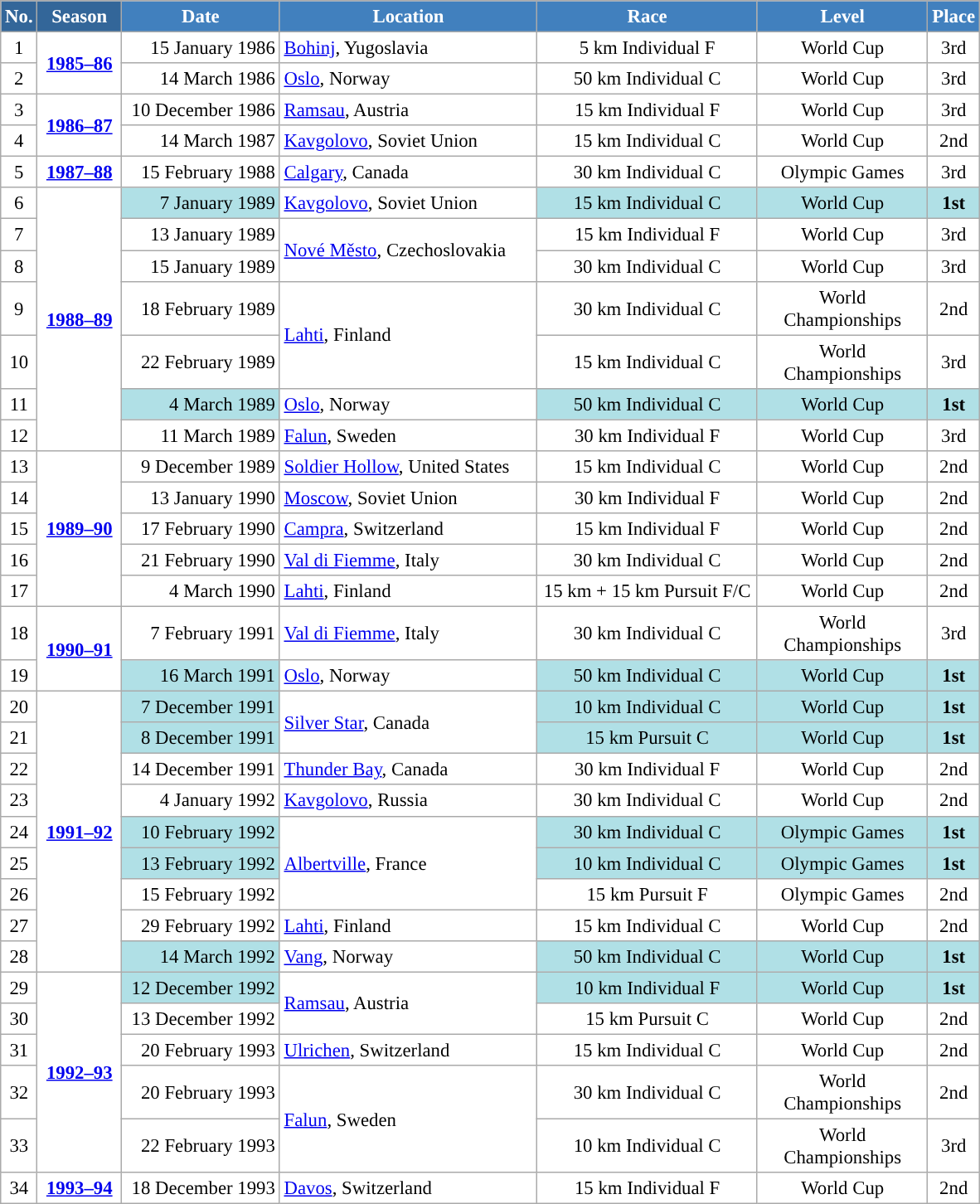<table class="wikitable sortable" style="font-size:95%; text-align:center; border:grey solid 1px; border-collapse:collapse; background:#ffffff;">
<tr style="background:#efefef;">
<th style="background-color:#369; color:white;">No.</th>
<th style="background-color:#369; color:white;">Season</th>
<th style="background-color:#4180be; color:white; width:120px;">Date</th>
<th style="background-color:#4180be; color:white; width:200px;">Location</th>
<th style="background-color:#4180be; color:white; width:170px;">Race</th>
<th style="background-color:#4180be; color:white; width:130px;">Level</th>
<th style="background-color:#4180be; color:white;">Place</th>
</tr>
<tr>
<td align=center>1</td>
<td rowspan=2 align=center><strong> <a href='#'>1985–86</a> </strong></td>
<td align=right>15 January 1986</td>
<td align=left> <a href='#'>Bohinj</a>, Yugoslavia</td>
<td>5 km Individual F</td>
<td>World Cup</td>
<td>3rd</td>
</tr>
<tr>
<td align=center>2</td>
<td align=right>14 March 1986</td>
<td align=left> <a href='#'>Oslo</a>, Norway</td>
<td>50 km Individual C</td>
<td>World Cup</td>
<td>3rd</td>
</tr>
<tr>
<td align=center>3</td>
<td rowspan=2 align=center><strong> <a href='#'>1986–87</a> </strong></td>
<td align=right>10 December 1986</td>
<td align=left> <a href='#'>Ramsau</a>, Austria</td>
<td>15 km Individual F</td>
<td>World Cup</td>
<td>3rd</td>
</tr>
<tr>
<td align=center>4</td>
<td align=right>14 March 1987</td>
<td align=left> <a href='#'>Kavgolovo</a>, Soviet Union</td>
<td>15 km Individual C</td>
<td>World Cup</td>
<td>2nd</td>
</tr>
<tr>
<td align=center>5</td>
<td rowspan=1 align=center><strong> <a href='#'>1987–88</a> </strong></td>
<td align=right>15 February 1988</td>
<td align=left> <a href='#'>Calgary</a>, Canada</td>
<td>30 km Individual C</td>
<td>Olympic Games</td>
<td>3rd</td>
</tr>
<tr>
<td align=center>6</td>
<td rowspan=7 align=center><strong><a href='#'>1988–89</a></strong></td>
<td bgcolor="#BOEOE6" align=right>7 January 1989</td>
<td align=left> <a href='#'>Kavgolovo</a>, Soviet Union</td>
<td bgcolor="#BOEOE6">15 km Individual C</td>
<td bgcolor="#BOEOE6">World Cup</td>
<td bgcolor="#BOEOE6"><strong>1st</strong></td>
</tr>
<tr>
<td align=center>7</td>
<td align=right>13 January 1989</td>
<td rowspan=2 align=left> <a href='#'>Nové Město</a>, Czechoslovakia</td>
<td>15 km Individual F</td>
<td>World Cup</td>
<td>3rd</td>
</tr>
<tr>
<td align=center>8</td>
<td align=right>15 January 1989</td>
<td>30 km Individual C</td>
<td>World Cup</td>
<td>3rd</td>
</tr>
<tr>
<td align=center>9</td>
<td align=right>18 February 1989</td>
<td rowspan=2 align=left> <a href='#'>Lahti</a>, Finland</td>
<td>30 km Individual C</td>
<td>World Championships</td>
<td>2nd</td>
</tr>
<tr>
<td align=center>10</td>
<td align=right>22 February 1989</td>
<td>15 km Individual C</td>
<td>World Championships</td>
<td>3rd</td>
</tr>
<tr>
<td align=center>11</td>
<td bgcolor="#BOEOE6" align=right>4 March 1989</td>
<td align=left> <a href='#'>Oslo</a>, Norway</td>
<td bgcolor="#BOEOE6">50 km Individual C</td>
<td bgcolor="#BOEOE6">World Cup</td>
<td bgcolor="#BOEOE6"><strong>1st</strong></td>
</tr>
<tr>
<td align=center>12</td>
<td align=right>11 March 1989</td>
<td align=left> <a href='#'>Falun</a>, Sweden</td>
<td>30 km Individual F</td>
<td>World Cup</td>
<td>3rd</td>
</tr>
<tr>
<td align=center>13</td>
<td rowspan=5 align=center><strong> <a href='#'>1989–90</a> </strong></td>
<td align=right>9 December 1989</td>
<td align=left> <a href='#'>Soldier Hollow</a>, United States</td>
<td>15 km Individual C</td>
<td>World Cup</td>
<td>2nd</td>
</tr>
<tr>
<td align=center>14</td>
<td align=right>13 January 1990</td>
<td align=left> <a href='#'>Moscow</a>, Soviet Union</td>
<td>30 km Individual F</td>
<td>World Cup</td>
<td>2nd</td>
</tr>
<tr>
<td align=center>15</td>
<td align=right>17 February 1990</td>
<td align=left> <a href='#'>Campra</a>, Switzerland</td>
<td>15 km Individual F</td>
<td>World Cup</td>
<td>2nd</td>
</tr>
<tr>
<td align=center>16</td>
<td align=right>21 February 1990</td>
<td align=left> <a href='#'>Val di Fiemme</a>, Italy</td>
<td>30 km Individual C</td>
<td>World Cup</td>
<td>2nd</td>
</tr>
<tr>
<td align=center>17</td>
<td align=right>4 March 1990</td>
<td align=left> <a href='#'>Lahti</a>, Finland</td>
<td>15 km + 15 km Pursuit F/C</td>
<td>World Cup</td>
<td>2nd</td>
</tr>
<tr>
<td align=center>18</td>
<td rowspan=2 align=center><strong> <a href='#'>1990–91</a> </strong></td>
<td align=right>7 February 1991</td>
<td align=left> <a href='#'>Val di Fiemme</a>, Italy</td>
<td>30 km Individual C</td>
<td>World Championships</td>
<td>3rd</td>
</tr>
<tr>
<td align=center>19</td>
<td bgcolor="#BOEOE6" align=right>16 March 1991</td>
<td align=left> <a href='#'>Oslo</a>, Norway</td>
<td bgcolor="#BOEOE6">50 km Individual C</td>
<td bgcolor="#BOEOE6">World Cup</td>
<td bgcolor="#BOEOE6"><strong>1st</strong></td>
</tr>
<tr>
<td align=center>20</td>
<td rowspan=9 align=center><strong><a href='#'>1991–92</a></strong></td>
<td bgcolor="#BOEOE6" align=right>7 December 1991</td>
<td rowspan=2 align=left> <a href='#'>Silver Star</a>, Canada</td>
<td bgcolor="#BOEOE6">10 km Individual C</td>
<td bgcolor="#BOEOE6">World Cup</td>
<td bgcolor="#BOEOE6"><strong>1st</strong></td>
</tr>
<tr>
<td align=center>21</td>
<td bgcolor="#BOEOE6" align=right>8 December 1991</td>
<td bgcolor="#BOEOE6">15 km Pursuit C</td>
<td bgcolor="#BOEOE6">World Cup</td>
<td bgcolor="#BOEOE6"><strong>1st</strong></td>
</tr>
<tr>
<td align=center>22</td>
<td align=right>14 December 1991</td>
<td align=left> <a href='#'>Thunder Bay</a>, Canada</td>
<td>30 km Individual F</td>
<td>World Cup</td>
<td>2nd</td>
</tr>
<tr>
<td align=center>23</td>
<td align=right>4 January 1992</td>
<td align=left> <a href='#'>Kavgolovo</a>, Russia</td>
<td>30 km Individual C</td>
<td>World Cup</td>
<td>2nd</td>
</tr>
<tr>
<td align=center>24</td>
<td bgcolor="#BOEOE6" align=right>10 February 1992</td>
<td rowspan=3 align=left> <a href='#'>Albertville</a>, France</td>
<td bgcolor="#BOEOE6">30 km Individual C</td>
<td bgcolor="#BOEOE6">Olympic Games</td>
<td bgcolor="#BOEOE6"><strong>1st</strong></td>
</tr>
<tr>
<td align=center>25</td>
<td bgcolor="#BOEOE6" align=right>13 February 1992</td>
<td bgcolor="#BOEOE6">10 km Individual C</td>
<td bgcolor="#BOEOE6">Olympic Games</td>
<td bgcolor="#BOEOE6"><strong>1st</strong></td>
</tr>
<tr>
<td align=center>26</td>
<td align=right>15 February 1992</td>
<td>15 km Pursuit F</td>
<td>Olympic Games</td>
<td>2nd</td>
</tr>
<tr>
<td align=center>27</td>
<td align=right>29 February 1992</td>
<td align=left> <a href='#'>Lahti</a>, Finland</td>
<td>15 km Individual C</td>
<td>World Cup</td>
<td>2nd</td>
</tr>
<tr>
<td align=center>28</td>
<td bgcolor="#BOEOE6" align=right>14 March 1992</td>
<td align=left> <a href='#'>Vang</a>, Norway</td>
<td bgcolor="#BOEOE6">50 km Individual C</td>
<td bgcolor="#BOEOE6">World Cup</td>
<td bgcolor="#BOEOE6"><strong>1st</strong></td>
</tr>
<tr>
<td align=center>29</td>
<td rowspan=5 align=center><strong><a href='#'>1992–93</a></strong></td>
<td bgcolor="#BOEOE6" align=right>12 December 1992</td>
<td rowspan=2 align=left> <a href='#'>Ramsau</a>, Austria</td>
<td bgcolor="#BOEOE6">10 km Individual F</td>
<td bgcolor="#BOEOE6">World Cup</td>
<td bgcolor="#BOEOE6"><strong>1st</strong></td>
</tr>
<tr>
<td align=center>30</td>
<td align=right>13 December 1992</td>
<td>15 km Pursuit C</td>
<td>World Cup</td>
<td>2nd</td>
</tr>
<tr>
<td align=center>31</td>
<td align=right>20 February 1993</td>
<td align=left> <a href='#'>Ulrichen</a>, Switzerland</td>
<td>15 km Individual C</td>
<td>World Cup</td>
<td>2nd</td>
</tr>
<tr>
<td align=center>32</td>
<td align=right>20 February 1993</td>
<td rowspan=2 align=left> <a href='#'>Falun</a>, Sweden</td>
<td>30 km Individual C</td>
<td>World Championships</td>
<td>2nd</td>
</tr>
<tr>
<td align=center>33</td>
<td align=right>22 February 1993</td>
<td>10 km Individual C</td>
<td>World Championships</td>
<td>3rd</td>
</tr>
<tr>
<td align=center>34</td>
<td rowspan=1 align=center><strong> <a href='#'>1993–94</a> </strong></td>
<td align=right>18 December 1993</td>
<td align=left> <a href='#'>Davos</a>, Switzerland</td>
<td>15 km Individual F</td>
<td>World Cup</td>
<td>2nd</td>
</tr>
</table>
